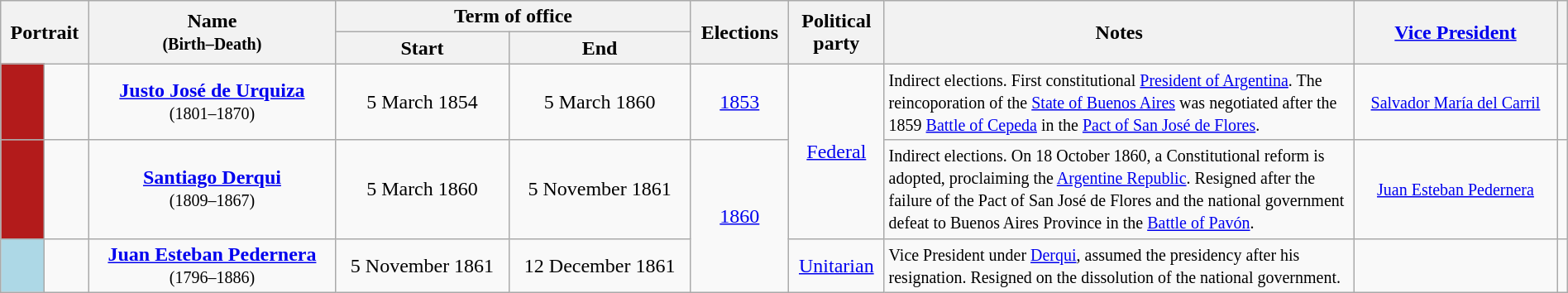<table class="wikitable" width="100%" style="text-align: center;">
<tr>
<th rowspan=2 colspan=2>Portrait</th>
<th rowspan=2>Name<br><small>(Birth–Death)</small></th>
<th colspan=2>Term of office</th>
<th rowspan=2>Elections</th>
<th rowspan=2>Political<br>party</th>
<th rowspan=2 width=30%>Notes</th>
<th rowspan=2><a href='#'>Vice President</a></th>
<th rowspan=2></th>
</tr>
<tr>
<th>Start</th>
<th>End</th>
</tr>
<tr>
<td bgcolor=#B31B1B></td>
<td></td>
<td><strong><a href='#'>Justo José de Urquiza</a></strong><br><small>(1801–1870)</small></td>
<td>5 March 1854</td>
<td>5 March 1860</td>
<td><a href='#'>1853</a></td>
<td rowspan="2"><a href='#'>Federal</a></td>
<td align=left><small>Indirect elections. First constitutional <a href='#'>President of Argentina</a>. The reincoporation of the <a href='#'>State of Buenos Aires</a> was negotiated after the 1859 <a href='#'>Battle of Cepeda</a> in the <a href='#'>Pact of San José de Flores</a>.</small></td>
<td><small><a href='#'>Salvador María del Carril</a></small></td>
<td></td>
</tr>
<tr>
<td bgcolor=#B31B1B></td>
<td></td>
<td><strong><a href='#'>Santiago Derqui</a></strong><br><small>(1809–1867)</small></td>
<td>5 March 1860</td>
<td>5 November 1861</td>
<td rowspan="2"><a href='#'>1860</a></td>
<td align=left><small>Indirect elections. On 18 October 1860, a Constitutional reform is adopted, proclaiming the <a href='#'>Argentine Republic</a>. Resigned after the failure of the Pact of San José de Flores and the national government defeat to Buenos Aires Province in the <a href='#'>Battle of Pavón</a>.</small></td>
<td><small><a href='#'>Juan Esteban Pedernera</a></small></td>
<td></td>
</tr>
<tr>
<td bgcolor=Lightblue></td>
<td></td>
<td><strong><a href='#'>Juan Esteban Pedernera</a></strong><br><small>(1796–1886)</small></td>
<td>5 November 1861</td>
<td>12 December 1861</td>
<td><a href='#'>Unitarian</a> <br></td>
<td align=left><small>Vice President under <a href='#'>Derqui</a>, assumed the presidency after his resignation. Resigned on the dissolution of the national government.</small></td>
<td></td>
<td></td>
</tr>
</table>
